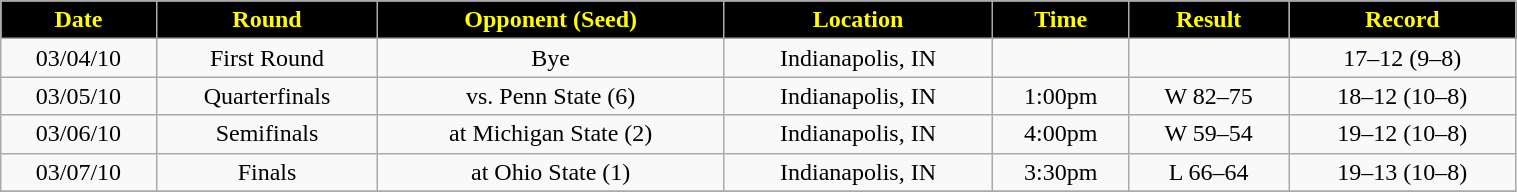<table class="wikitable" width="80%">
<tr align="center"  style=" background:black;color:yellow;">
<td><strong>Date</strong></td>
<td><strong>Round</strong></td>
<td><strong>Opponent (Seed)</strong></td>
<td><strong>Location</strong></td>
<td><strong>Time</strong></td>
<td><strong>Result</strong></td>
<td><strong>Record</strong></td>
</tr>
<tr align="center" bgcolor="">
<td>03/04/10</td>
<td>First Round</td>
<td>Bye</td>
<td>Indianapolis, IN</td>
<td></td>
<td></td>
<td>17–12 (9–8)</td>
</tr>
<tr align="center" bgcolor="">
<td>03/05/10</td>
<td>Quarterfinals</td>
<td>vs. Penn State (6)</td>
<td>Indianapolis, IN</td>
<td>1:00pm</td>
<td>W 82–75</td>
<td>18–12 (10–8)</td>
</tr>
<tr align="center" bgcolor="">
<td>03/06/10</td>
<td>Semifinals</td>
<td>at Michigan State (2)</td>
<td>Indianapolis, IN</td>
<td>4:00pm</td>
<td>W 59–54</td>
<td>19–12 (10–8)</td>
</tr>
<tr align="center" bgcolor="">
<td>03/07/10</td>
<td>Finals</td>
<td>at Ohio State (1)</td>
<td>Indianapolis, IN</td>
<td>3:30pm</td>
<td>L 66–64</td>
<td>19–13 (10–8)</td>
</tr>
<tr align="center" bgcolor="">
</tr>
</table>
